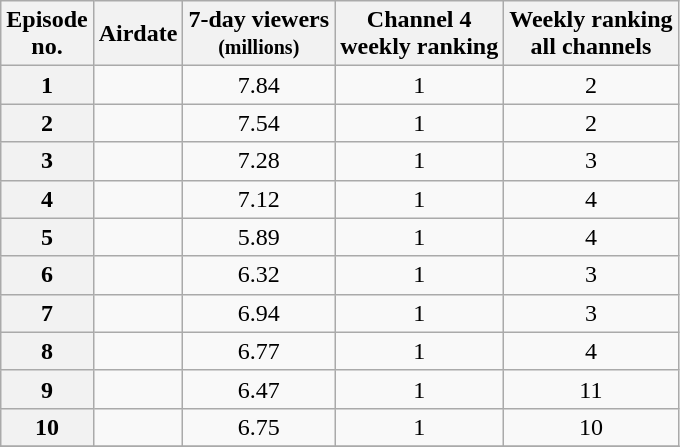<table class="wikitable" style="text-align:center;">
<tr>
<th scope="col">Episode<br>no.</th>
<th scope="col">Airdate</th>
<th scope="col">7-day viewers<br><small>(millions)</small></th>
<th scope="col">Channel 4<br>weekly ranking</th>
<th scope="col">Weekly ranking<br>all channels</th>
</tr>
<tr>
<th scope="row">1</th>
<td></td>
<td>7.84</td>
<td>1</td>
<td>2</td>
</tr>
<tr>
<th scope="row">2</th>
<td></td>
<td>7.54</td>
<td>1</td>
<td>2</td>
</tr>
<tr>
<th scope="row">3</th>
<td></td>
<td>7.28</td>
<td>1</td>
<td>3</td>
</tr>
<tr>
<th scope="row">4</th>
<td></td>
<td>7.12</td>
<td>1</td>
<td>4</td>
</tr>
<tr>
<th scope="row">5</th>
<td></td>
<td>5.89</td>
<td>1</td>
<td>4</td>
</tr>
<tr>
<th scope="row">6</th>
<td></td>
<td>6.32</td>
<td>1</td>
<td>3</td>
</tr>
<tr>
<th scope="row">7</th>
<td></td>
<td>6.94</td>
<td>1</td>
<td>3</td>
</tr>
<tr>
<th scope="row">8</th>
<td></td>
<td>6.77</td>
<td>1</td>
<td>4</td>
</tr>
<tr>
<th scope="row">9</th>
<td></td>
<td>6.47</td>
<td>1</td>
<td>11</td>
</tr>
<tr>
<th scope="row">10</th>
<td></td>
<td>6.75</td>
<td>1</td>
<td>10</td>
</tr>
<tr>
</tr>
</table>
